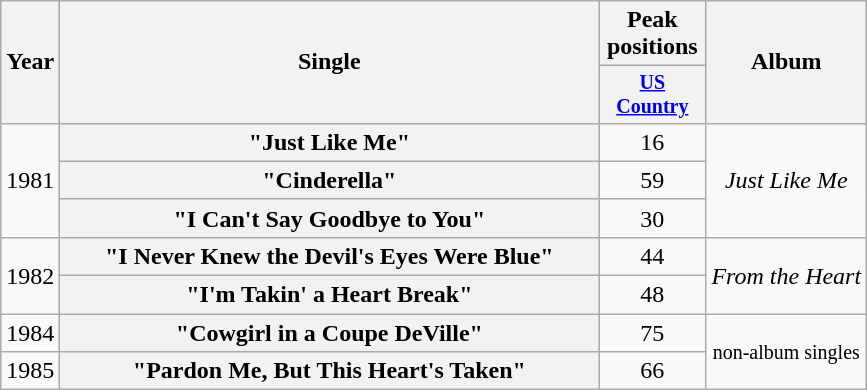<table class="wikitable plainrowheaders" style="text-align:center;">
<tr>
<th rowspan="2">Year</th>
<th rowspan="2" style="width:22em;">Single</th>
<th>Peak positions</th>
<th rowspan="2">Album</th>
</tr>
<tr style="font-size:smaller;">
<th width="65"><a href='#'>US Country</a></th>
</tr>
<tr>
<td rowspan="3">1981</td>
<th scope="row">"Just Like Me"</th>
<td>16</td>
<td rowspan="3"><em>Just Like Me</em></td>
</tr>
<tr>
<th scope="row">"Cinderella"</th>
<td>59</td>
</tr>
<tr>
<th scope="row">"I Can't Say Goodbye to You"</th>
<td>30</td>
</tr>
<tr>
<td rowspan="2">1982</td>
<th scope="row">"I Never Knew the Devil's Eyes Were Blue"</th>
<td>44</td>
<td rowspan="2"><em>From the Heart</em></td>
</tr>
<tr>
<th scope="row">"I'm Takin' a Heart Break"</th>
<td>48</td>
</tr>
<tr>
<td>1984</td>
<th scope="row">"Cowgirl in a Coupe DeVille"</th>
<td>75</td>
<td rowspan="2"><small>non-album singles</small></td>
</tr>
<tr>
<td>1985</td>
<th scope="row">"Pardon Me, But This Heart's Taken"</th>
<td>66</td>
</tr>
</table>
